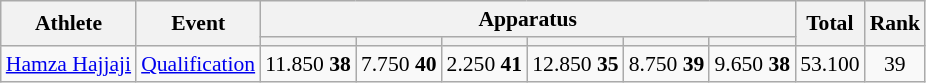<table class="wikitable" style="font-size:90%">
<tr>
<th rowspan=2>Athlete</th>
<th rowspan=2>Event</th>
<th colspan =6>Apparatus</th>
<th rowspan=2>Total</th>
<th rowspan=2>Rank</th>
</tr>
<tr style="font-size:95%">
<th></th>
<th></th>
<th></th>
<th></th>
<th></th>
<th></th>
</tr>
<tr align=center>
<td align=left><a href='#'>Hamza Hajjaji</a></td>
<td align=left><a href='#'>Qualification</a></td>
<td>11.850	<strong>38	</strong></td>
<td>7.750	<strong>40</strong></td>
<td>2.250	<strong>41</strong></td>
<td>12.850	<strong>35</strong></td>
<td>8.750	<strong>39</strong></td>
<td>9.650	<strong>38</strong></td>
<td>53.100</td>
<td>39</td>
</tr>
</table>
